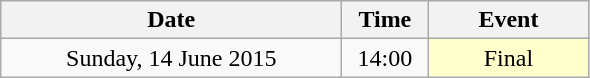<table class = "wikitable" style="text-align:center;">
<tr>
<th width=220>Date</th>
<th width=50>Time</th>
<th width=100>Event</th>
</tr>
<tr>
<td>Sunday, 14 June 2015</td>
<td>14:00</td>
<td bgcolor=ffffcc>Final</td>
</tr>
</table>
